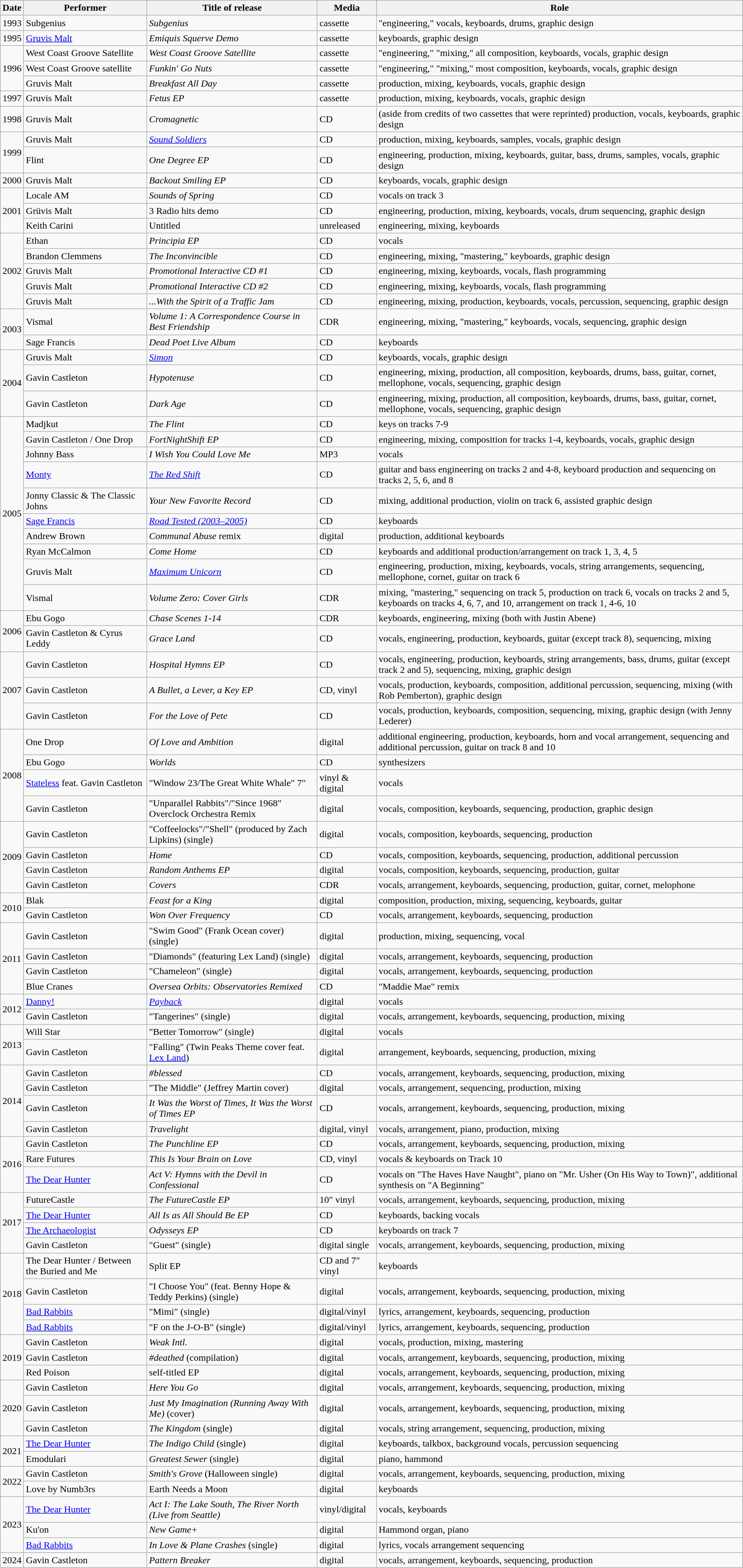<table class="wikitable">
<tr>
<th>Date</th>
<th>Performer</th>
<th>Title of release</th>
<th>Media</th>
<th>Role</th>
</tr>
<tr>
<td>1993</td>
<td>Subgenius</td>
<td><em>Subgenius</em></td>
<td>cassette</td>
<td>"engineering," vocals, keyboards, drums, graphic design</td>
</tr>
<tr>
<td>1995</td>
<td><a href='#'>Gruvis Malt</a></td>
<td><em>Emiquis Squerve Demo</em></td>
<td>cassette</td>
<td>keyboards, graphic design</td>
</tr>
<tr>
<td rowspan="3">1996</td>
<td>West Coast Groove Satellite</td>
<td><em>West Coast Groove Satellite</em></td>
<td>cassette</td>
<td>"engineering," "mixing," all composition, keyboards, vocals, graphic design</td>
</tr>
<tr>
<td>West Coast Groove satellite</td>
<td><em>Funkin' Go Nuts</em></td>
<td>cassette</td>
<td>"engineering," "mixing," most composition, keyboards, vocals, graphic design</td>
</tr>
<tr>
<td>Gruvis Malt</td>
<td><em>Breakfast All Day</em></td>
<td>cassette</td>
<td>production, mixing, keyboards, vocals, graphic design</td>
</tr>
<tr>
<td>1997</td>
<td>Gruvis Malt</td>
<td><em>Fetus EP</em></td>
<td>cassette</td>
<td>production, mixing, keyboards, vocals, graphic design</td>
</tr>
<tr>
<td>1998</td>
<td>Gruvis Malt</td>
<td><em>Cromagnetic</em></td>
<td>CD</td>
<td>(aside from credits of two cassettes that were reprinted) production, vocals, keyboards, graphic design</td>
</tr>
<tr>
<td rowspan="2">1999</td>
<td>Gruvis Malt</td>
<td><em><a href='#'>Sound Soldiers</a></em></td>
<td>CD</td>
<td>production, mixing, keyboards, samples, vocals, graphic design</td>
</tr>
<tr>
<td>Flint</td>
<td><em>One Degree EP</em></td>
<td>CD</td>
<td>engineering, production, mixing, keyboards, guitar, bass, drums, samples, vocals, graphic design</td>
</tr>
<tr>
<td>2000</td>
<td>Gruvis Malt</td>
<td><em>Backout Smiling EP</em></td>
<td>CD</td>
<td>keyboards, vocals, graphic design</td>
</tr>
<tr>
<td rowspan="3">2001</td>
<td>Locale AM</td>
<td><em>Sounds of Spring</em></td>
<td>CD</td>
<td>vocals on track 3</td>
</tr>
<tr>
<td>Grüvis Malt</td>
<td>3 Radio hits demo</td>
<td>CD</td>
<td>engineering, production, mixing, keyboards, vocals, drum sequencing, graphic design</td>
</tr>
<tr>
<td>Keith Carini</td>
<td>Untitled</td>
<td>unreleased</td>
<td>engineering, mixing, keyboards</td>
</tr>
<tr>
<td rowspan="5">2002</td>
<td>Ethan</td>
<td><em>Principia EP</em></td>
<td>CD</td>
<td>vocals</td>
</tr>
<tr>
<td>Brandon Clemmens</td>
<td><em>The Inconvincible</em></td>
<td>CD</td>
<td>engineering, mixing, "mastering," keyboards, graphic design</td>
</tr>
<tr>
<td>Gruvis Malt</td>
<td><em>Promotional Interactive CD #1</em></td>
<td>CD</td>
<td>engineering, mixing, keyboards, vocals, flash programming</td>
</tr>
<tr>
<td>Gruvis Malt</td>
<td><em>Promotional Interactive CD #2</em></td>
<td>CD</td>
<td>engineering, mixing, keyboards, vocals, flash programming</td>
</tr>
<tr>
<td>Gruvis Malt</td>
<td><em>...With the Spirit of a Traffic Jam</em></td>
<td>CD</td>
<td>engineering, mixing, production, keyboards, vocals, percussion, sequencing, graphic design</td>
</tr>
<tr>
<td rowspan="2">2003</td>
<td>Vismal</td>
<td><em>Volume 1: A Correspondence Course in Best Friendship</em></td>
<td>CDR</td>
<td>engineering, mixing, "mastering," keyboards, vocals, sequencing, graphic design</td>
</tr>
<tr>
<td>Sage Francis</td>
<td><em>Dead Poet Live Album</em></td>
<td>CD</td>
<td>keyboards</td>
</tr>
<tr>
<td rowspan="3">2004</td>
<td>Gruvis Malt</td>
<td><em><a href='#'>Simon</a></em></td>
<td>CD</td>
<td>keyboards, vocals, graphic design</td>
</tr>
<tr>
<td>Gavin Castleton</td>
<td><em>Hypotenuse</em></td>
<td>CD</td>
<td>engineering, mixing, production, all composition, keyboards, drums, bass, guitar, cornet, mellophone, vocals, sequencing, graphic design</td>
</tr>
<tr>
<td>Gavin Castleton</td>
<td><em>Dark Age</em></td>
<td>CD</td>
<td>engineering, mixing, production, all composition, keyboards, drums, bass, guitar, cornet, mellophone, vocals, sequencing, graphic design</td>
</tr>
<tr>
<td rowspan="10">2005</td>
<td>Madjkut</td>
<td><em>The Flint</em></td>
<td>CD</td>
<td>keys on tracks 7-9</td>
</tr>
<tr>
<td>Gavin Castleton / One Drop</td>
<td><em>FortNightShift EP</em></td>
<td>CD</td>
<td>engineering, mixing, composition for tracks 1-4, keyboards, vocals, graphic design</td>
</tr>
<tr>
<td>Johnny Bass</td>
<td><em>I Wish You Could Love Me</em></td>
<td>MP3</td>
<td>vocals</td>
</tr>
<tr>
<td><a href='#'>Monty</a></td>
<td><em><a href='#'>The Red Shift</a></em></td>
<td>CD</td>
<td>guitar and bass engineering on tracks 2 and 4-8, keyboard production and sequencing on tracks 2, 5, 6, and 8</td>
</tr>
<tr>
<td>Jonny Classic & The Classic Johns</td>
<td><em>Your New Favorite Record</em></td>
<td>CD</td>
<td>mixing, additional production, violin on track 6, assisted graphic design</td>
</tr>
<tr>
<td><a href='#'>Sage Francis</a></td>
<td><em><a href='#'>Road Tested (2003–2005)</a></em></td>
<td>CD</td>
<td>keyboards</td>
</tr>
<tr>
<td>Andrew Brown</td>
<td><em>Communal Abuse</em> remix</td>
<td>digital</td>
<td>production, additional keyboards</td>
</tr>
<tr>
<td>Ryan McCalmon</td>
<td><em>Come Home</em></td>
<td>CD</td>
<td>keyboards and additional production/arrangement on track 1, 3, 4, 5</td>
</tr>
<tr>
<td>Gruvis Malt</td>
<td><em><a href='#'>Maximum Unicorn</a></em></td>
<td>CD</td>
<td>engineering, production, mixing, keyboards, vocals, string arrangements, sequencing, mellophone, cornet, guitar on track 6</td>
</tr>
<tr>
<td>Vismal</td>
<td><em>Volume Zero: Cover Girls</em></td>
<td>CDR</td>
<td>mixing, "mastering," sequencing on track 5, production on track 6, vocals on tracks 2 and 5, keyboards on tracks 4, 6, 7, and 10, arrangement on track 1, 4-6, 10</td>
</tr>
<tr>
<td rowspan="2">2006</td>
<td>Ebu Gogo</td>
<td><em>Chase Scenes 1-14</em></td>
<td>CDR</td>
<td>keyboards, engineering, mixing (both with Justin Abene)</td>
</tr>
<tr>
<td>Gavin Castleton & Cyrus Leddy</td>
<td><em>Grace Land</em></td>
<td>CD</td>
<td>vocals, engineering, production, keyboards, guitar (except track 8), sequencing, mixing</td>
</tr>
<tr>
<td rowspan="3">2007</td>
<td>Gavin Castleton</td>
<td><em>Hospital Hymns EP</em></td>
<td>CD</td>
<td>vocals, engineering, production, keyboards, string arrangements, bass, drums, guitar (except track 2 and 5), sequencing, mixing, graphic design</td>
</tr>
<tr>
<td>Gavin Castleton</td>
<td><em>A Bullet, a Lever, a Key EP</em></td>
<td>CD, vinyl</td>
<td>vocals, production, keyboards, composition, additional percussion, sequencing, mixing (with Rob Pemberton), graphic design</td>
</tr>
<tr>
<td>Gavin Castleton</td>
<td><em>For the Love of Pete</em></td>
<td>CD</td>
<td>vocals, production, keyboards, composition, sequencing, mixing, graphic design (with Jenny Lederer)</td>
</tr>
<tr>
<td rowspan="4">2008</td>
<td>One Drop</td>
<td><em>Of Love and Ambition</em></td>
<td>digital</td>
<td>additional engineering, production, keyboards, horn and vocal arrangement, sequencing and additional percussion, guitar on track 8 and 10</td>
</tr>
<tr>
<td>Ebu Gogo</td>
<td><em>Worlds</em></td>
<td>CD</td>
<td>synthesizers</td>
</tr>
<tr>
<td><a href='#'>Stateless</a> feat. Gavin Castleton</td>
<td>"Window 23/The Great White Whale" 7"</td>
<td>vinyl & digital</td>
<td>vocals</td>
</tr>
<tr>
<td>Gavin Castleton</td>
<td>"Unparallel Rabbits"/"Since 1968" Overclock Orchestra Remix</td>
<td>digital</td>
<td>vocals, composition, keyboards, sequencing, production, graphic design</td>
</tr>
<tr>
<td rowspan="4">2009</td>
<td>Gavin Castleton</td>
<td>"Coffeelocks"/"Shell" (produced by Zach Lipkins) (single)</td>
<td>digital</td>
<td>vocals, composition, keyboards, sequencing, production</td>
</tr>
<tr>
<td>Gavin Castleton</td>
<td><em>Home</em></td>
<td>CD</td>
<td>vocals, composition, keyboards, sequencing, production, additional percussion</td>
</tr>
<tr>
<td>Gavin Castleton</td>
<td><em>Random Anthems EP</em></td>
<td>digital</td>
<td>vocals, composition, keyboards, sequencing, production, guitar</td>
</tr>
<tr>
<td>Gavin Castleton</td>
<td><em>Covers</em></td>
<td>CDR</td>
<td>vocals, arrangement, keyboards, sequencing, production, guitar, cornet, melophone</td>
</tr>
<tr>
<td rowspan="2">2010</td>
<td>Blak</td>
<td><em>Feast for a King</em></td>
<td>digital</td>
<td>composition, production, mixing, sequencing, keyboards, guitar</td>
</tr>
<tr>
<td>Gavin Castleton</td>
<td><em>Won Over Frequency</em></td>
<td>CD</td>
<td>vocals, arrangement, keyboards, sequencing, production</td>
</tr>
<tr>
<td rowspan="4">2011</td>
<td>Gavin Castleton</td>
<td>"Swim Good" (Frank Ocean cover) (single)</td>
<td>digital</td>
<td>production, mixing, sequencing, vocal</td>
</tr>
<tr>
<td>Gavin Castleton</td>
<td>"Diamonds" (featuring Lex Land) (single)</td>
<td>digital</td>
<td>vocals, arrangement, keyboards, sequencing, production</td>
</tr>
<tr>
<td>Gavin Castleton</td>
<td>"Chameleon" (single)</td>
<td>digital</td>
<td>vocals, arrangement, keyboards, sequencing, production</td>
</tr>
<tr>
<td>Blue Cranes</td>
<td><em>Oversea Orbits: Observatories Remixed</em></td>
<td>CD</td>
<td>"Maddie Mae" remix</td>
</tr>
<tr>
<td rowspan="2">2012</td>
<td><a href='#'>Danny!</a></td>
<td><em><a href='#'>Payback</a></em></td>
<td>digital</td>
<td>vocals</td>
</tr>
<tr>
<td>Gavin Castleton</td>
<td>"Tangerines" (single)</td>
<td>digital</td>
<td>vocals, arrangement, keyboards, sequencing, production, mixing</td>
</tr>
<tr>
<td rowspan="2">2013</td>
<td>Will Star</td>
<td>"Better Tomorrow" (single)</td>
<td>digital</td>
<td>vocals</td>
</tr>
<tr>
<td>Gavin Castleton</td>
<td>"Falling" (Twin Peaks Theme cover feat. <a href='#'>Lex Land</a>)</td>
<td>digital</td>
<td>arrangement, keyboards, sequencing, production, mixing</td>
</tr>
<tr>
<td rowspan="4">2014</td>
<td>Gavin Castleton</td>
<td><em>#blessed</em></td>
<td>CD</td>
<td>vocals, arrangement, keyboards, sequencing, production, mixing</td>
</tr>
<tr>
<td>Gavin Castleton</td>
<td>"The Middle" (Jeffrey Martin cover)</td>
<td>digital</td>
<td>vocals, arrangement, sequencing, production, mixing</td>
</tr>
<tr>
<td>Gavin Castleton</td>
<td><em>It Was the Worst of Times, It Was the Worst of Times EP</em></td>
<td>CD</td>
<td>vocals, arrangement, keyboards, sequencing, production, mixing</td>
</tr>
<tr>
<td>Gavin Castleton</td>
<td><em>Travelight</em></td>
<td>digital, vinyl</td>
<td>vocals, arrangement, piano, production, mixing</td>
</tr>
<tr>
<td rowspan="3">2016</td>
<td>Gavin Castleton</td>
<td><em>The Punchline EP</em></td>
<td>CD</td>
<td>vocals, arrangement, keyboards, sequencing, production, mixing</td>
</tr>
<tr>
<td>Rare Futures</td>
<td><em>This Is Your Brain on Love</em></td>
<td>CD, vinyl</td>
<td>vocals & keyboards on Track 10</td>
</tr>
<tr>
<td><a href='#'>The Dear Hunter</a></td>
<td><em>Act V: Hymns with the Devil in Confessional</em></td>
<td>CD</td>
<td>vocals on "The Haves Have Naught", piano on "Mr. Usher (On His Way to Town)", additional synthesis on "A Beginning"</td>
</tr>
<tr>
<td rowspan="4">2017</td>
<td>FutureCastle</td>
<td><em>The FutureCastle EP</em></td>
<td>10" vinyl</td>
<td>vocals, arrangement, keyboards, sequencing, production, mixing</td>
</tr>
<tr>
<td><a href='#'>The Dear Hunter</a></td>
<td><em>All Is as All Should Be EP</em></td>
<td>CD</td>
<td>keyboards, backing vocals</td>
</tr>
<tr>
<td><a href='#'>The Archaeologist</a></td>
<td><em>Odysseys EP</em></td>
<td>CD</td>
<td>keyboards on track 7</td>
</tr>
<tr>
<td>Gavin Castleton</td>
<td>"Guest" (single)</td>
<td>digital single</td>
<td>vocals, arrangement, keyboards, sequencing, production, mixing</td>
</tr>
<tr>
<td rowspan="4">2018</td>
<td>The Dear Hunter / Between the Buried and Me</td>
<td>Split EP</td>
<td>CD and 7" vinyl</td>
<td>keyboards</td>
</tr>
<tr>
<td>Gavin Castleton</td>
<td>"I Choose You" (feat. Benny Hope & Teddy Perkins) (single)</td>
<td>digital</td>
<td>vocals, arrangement, keyboards, sequencing, production, mixing</td>
</tr>
<tr>
<td><a href='#'>Bad Rabbits</a></td>
<td>"Mimi" (single)</td>
<td>digital/vinyl</td>
<td>lyrics, arrangement, keyboards, sequencing, production</td>
</tr>
<tr>
<td><a href='#'>Bad Rabbits</a></td>
<td>"F on the J-O-B" (single)</td>
<td>digital/vinyl</td>
<td>lyrics, arrangement, keyboards, sequencing, production</td>
</tr>
<tr>
<td rowspan="3">2019</td>
<td>Gavin Castleton</td>
<td><em>Weak Intl.</em></td>
<td>digital</td>
<td>vocals, production, mixing, mastering</td>
</tr>
<tr>
<td>Gavin Castleton</td>
<td><em>#deathed</em> (compilation)</td>
<td>digital</td>
<td>vocals, arrangement, keyboards, sequencing, production, mixing</td>
</tr>
<tr>
<td>Red Poison</td>
<td>self-titled EP</td>
<td>digital</td>
<td>vocals, arrangement, keyboards, sequencing, production, mixing</td>
</tr>
<tr>
<td rowspan="3">2020</td>
<td>Gavin Castleton</td>
<td><em>Here You Go</em></td>
<td>digital</td>
<td>vocals, arrangement, keyboards, sequencing, production, mixing</td>
</tr>
<tr>
<td>Gavin Castleton</td>
<td><em>Just My Imagination (Running Away With Me)</em> (cover)</td>
<td>digital</td>
<td>vocals, arrangement, keyboards, sequencing, production, mixing</td>
</tr>
<tr>
<td>Gavin Castleton</td>
<td><em>The Kingdom</em> (single)</td>
<td>digital</td>
<td>vocals, string arrangement, sequencing, production, mixing</td>
</tr>
<tr>
<td rowspan="2">2021</td>
<td><a href='#'>The Dear Hunter</a></td>
<td><em>The Indigo Child</em> (single)</td>
<td>digital</td>
<td>keyboards, talkbox, background vocals, percussion sequencing</td>
</tr>
<tr>
<td>Emodulari</td>
<td><em>Greatest Sewer</em> (single)</td>
<td>digital</td>
<td>piano, hammond</td>
</tr>
<tr>
<td rowspan="2">2022</td>
<td>Gavin Castleton</td>
<td><em>Smith's Grove</em> (Halloween single)</td>
<td>digital</td>
<td>vocals, arrangement, keyboards, sequencing, production, mixing</td>
</tr>
<tr>
<td>Love by Numb3rs</td>
<td>Earth Needs a Moon</td>
<td>digital</td>
<td>keyboards</td>
</tr>
<tr>
<td rowspan="3">2023</td>
<td><a href='#'>The Dear Hunter</a></td>
<td><em>Act I: The Lake South, The River North (Live from Seattle)</em></td>
<td>vinyl/digital</td>
<td>vocals, keyboards</td>
</tr>
<tr>
<td>Ku'on</td>
<td><em>New Game+</em></td>
<td>digital</td>
<td>Hammond organ, piano</td>
</tr>
<tr>
<td><a href='#'>Bad Rabbits</a></td>
<td><em>In Love & Plane Crashes</em> (single)</td>
<td>digital</td>
<td>lyrics, vocals arrangement sequencing</td>
</tr>
<tr>
<td rowspan="1">2024</td>
<td>Gavin Castleton</td>
<td><em>Pattern Breaker</em></td>
<td>digital</td>
<td>vocals, arrangement, keyboards, sequencing, production</td>
</tr>
</table>
